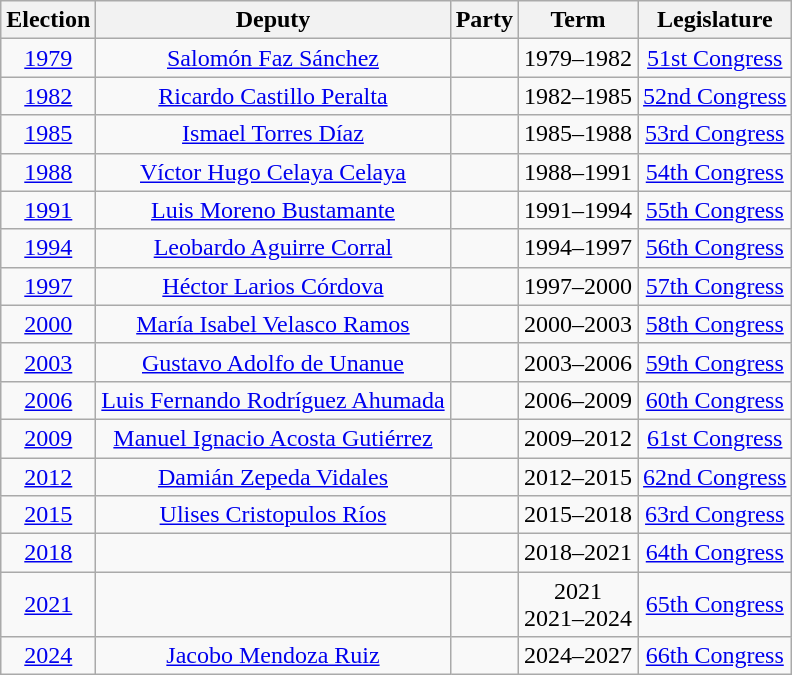<table class="wikitable sortable" style="text-align: center">
<tr>
<th>Election</th>
<th class="unsortable">Deputy</th>
<th class="unsortable">Party</th>
<th class="unsortable">Term</th>
<th class="unsortable">Legislature</th>
</tr>
<tr>
<td><a href='#'>1979</a></td>
<td><a href='#'>Salomón Faz Sánchez</a></td>
<td></td>
<td>1979–1982</td>
<td><a href='#'>51st Congress</a></td>
</tr>
<tr>
<td><a href='#'>1982</a></td>
<td><a href='#'>Ricardo Castillo Peralta</a></td>
<td></td>
<td>1982–1985</td>
<td><a href='#'>52nd Congress</a></td>
</tr>
<tr>
<td><a href='#'>1985</a></td>
<td><a href='#'>Ismael Torres Díaz</a></td>
<td></td>
<td>1985–1988</td>
<td><a href='#'>53rd Congress</a></td>
</tr>
<tr>
<td><a href='#'>1988</a></td>
<td><a href='#'>Víctor Hugo Celaya Celaya</a></td>
<td></td>
<td>1988–1991</td>
<td><a href='#'>54th Congress</a></td>
</tr>
<tr>
<td><a href='#'>1991</a></td>
<td><a href='#'>Luis Moreno Bustamante</a></td>
<td></td>
<td>1991–1994</td>
<td><a href='#'>55th Congress</a></td>
</tr>
<tr>
<td><a href='#'>1994</a></td>
<td><a href='#'>Leobardo Aguirre Corral</a></td>
<td></td>
<td>1994–1997</td>
<td><a href='#'>56th Congress</a></td>
</tr>
<tr>
<td><a href='#'>1997</a></td>
<td><a href='#'>Héctor Larios Córdova</a></td>
<td></td>
<td>1997–2000</td>
<td><a href='#'>57th Congress</a></td>
</tr>
<tr>
<td><a href='#'>2000</a></td>
<td><a href='#'>María Isabel Velasco Ramos</a></td>
<td></td>
<td>2000–2003</td>
<td><a href='#'>58th Congress</a></td>
</tr>
<tr>
<td><a href='#'>2003</a></td>
<td><a href='#'>Gustavo Adolfo de Unanue</a></td>
<td></td>
<td>2003–2006</td>
<td><a href='#'>59th Congress</a></td>
</tr>
<tr>
<td><a href='#'>2006</a></td>
<td><a href='#'>Luis Fernando Rodríguez Ahumada</a></td>
<td></td>
<td>2006–2009</td>
<td><a href='#'>60th Congress</a></td>
</tr>
<tr>
<td><a href='#'>2009</a></td>
<td><a href='#'>Manuel Ignacio Acosta Gutiérrez</a></td>
<td></td>
<td>2009–2012</td>
<td><a href='#'>61st Congress</a></td>
</tr>
<tr>
<td><a href='#'>2012</a></td>
<td><a href='#'>Damián Zepeda Vidales</a></td>
<td></td>
<td>2012–2015</td>
<td><a href='#'>62nd Congress</a></td>
</tr>
<tr>
<td><a href='#'>2015</a></td>
<td><a href='#'>Ulises Cristopulos Ríos</a></td>
<td></td>
<td>2015–2018</td>
<td><a href='#'>63rd Congress</a></td>
</tr>
<tr>
<td><a href='#'>2018</a></td>
<td></td>
<td></td>
<td>2018–2021</td>
<td><a href='#'>64th Congress</a></td>
</tr>
<tr>
<td><a href='#'>2021</a></td>
<td> <br></td>
<td></td>
<td>2021<br>2021–2024</td>
<td><a href='#'>65th Congress</a></td>
</tr>
<tr>
<td><a href='#'>2024</a></td>
<td><a href='#'>Jacobo Mendoza Ruiz</a></td>
<td></td>
<td>2024–2027</td>
<td><a href='#'>66th Congress</a></td>
</tr>
</table>
